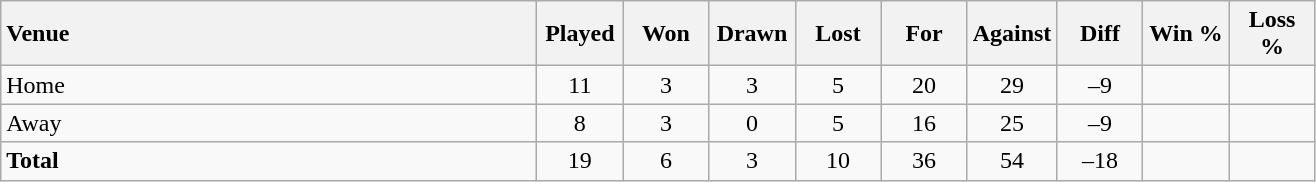<table class="wikitable sortable" style="text-align:center;">
<tr>
<th style="width:350px; text-align:left;">Venue</th>
<th style="width:50px;">Played</th>
<th style="width:50px;">Won</th>
<th style="width:50px;">Drawn</th>
<th style="width:50px;">Lost</th>
<th style="width:50px;">For</th>
<th style="width:50px;">Against</th>
<th style="width:50px;">Diff</th>
<th style="width:50px;">Win %</th>
<th style="width:50px;">Loss %</th>
</tr>
<tr>
<td style="text-align:left;">Home</td>
<td>11</td>
<td>3</td>
<td>3</td>
<td>5</td>
<td>20</td>
<td>29</td>
<td>–9</td>
<td></td>
<td></td>
</tr>
<tr>
<td style="text-align:left;">Away</td>
<td>8</td>
<td>3</td>
<td>0</td>
<td>5</td>
<td>16</td>
<td>25</td>
<td>–9</td>
<td></td>
<td></td>
</tr>
<tr class="sortbottom">
<td style="text-align:left;"><strong>Total</strong></td>
<td>19</td>
<td>6</td>
<td>3</td>
<td>10</td>
<td>36</td>
<td>54</td>
<td>–18</td>
<td></td>
<td></td>
</tr>
</table>
